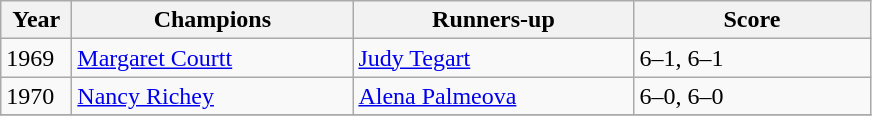<table class="wikitable">
<tr>
<th style="width:40px">Year</th>
<th style="width:180px">Champions</th>
<th style="width:180px">Runners-up</th>
<th style="width:150px" class="unsortable">Score</th>
</tr>
<tr>
<td>1969</td>
<td> <a href='#'>Margaret Courtt</a></td>
<td> <a href='#'>Judy Tegart</a></td>
<td>6–1, 6–1</td>
</tr>
<tr>
<td>1970</td>
<td> <a href='#'>Nancy Richey</a></td>
<td>  <a href='#'>Alena Palmeova</a></td>
<td>6–0, 6–0</td>
</tr>
<tr>
</tr>
</table>
